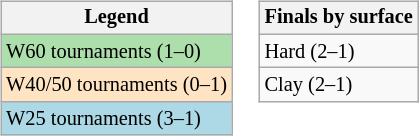<table>
<tr valign=top>
<td><br><table class="wikitable" style="font-size:85%;">
<tr>
<th>Legend</th>
</tr>
<tr style="background:#addfad;">
<td>W60 tournaments (1–0)</td>
</tr>
<tr style="background:#ffe4c4;">
<td>W40/50 tournaments (0–1)</td>
</tr>
<tr style="background:lightblue;">
<td>W25 tournaments (3–1)</td>
</tr>
</table>
</td>
<td><br><table class="wikitable" style="font-size:85%;">
<tr>
<th>Finals by surface</th>
</tr>
<tr>
<td>Hard (2–1)</td>
</tr>
<tr>
<td>Clay (2–1)</td>
</tr>
</table>
</td>
</tr>
</table>
